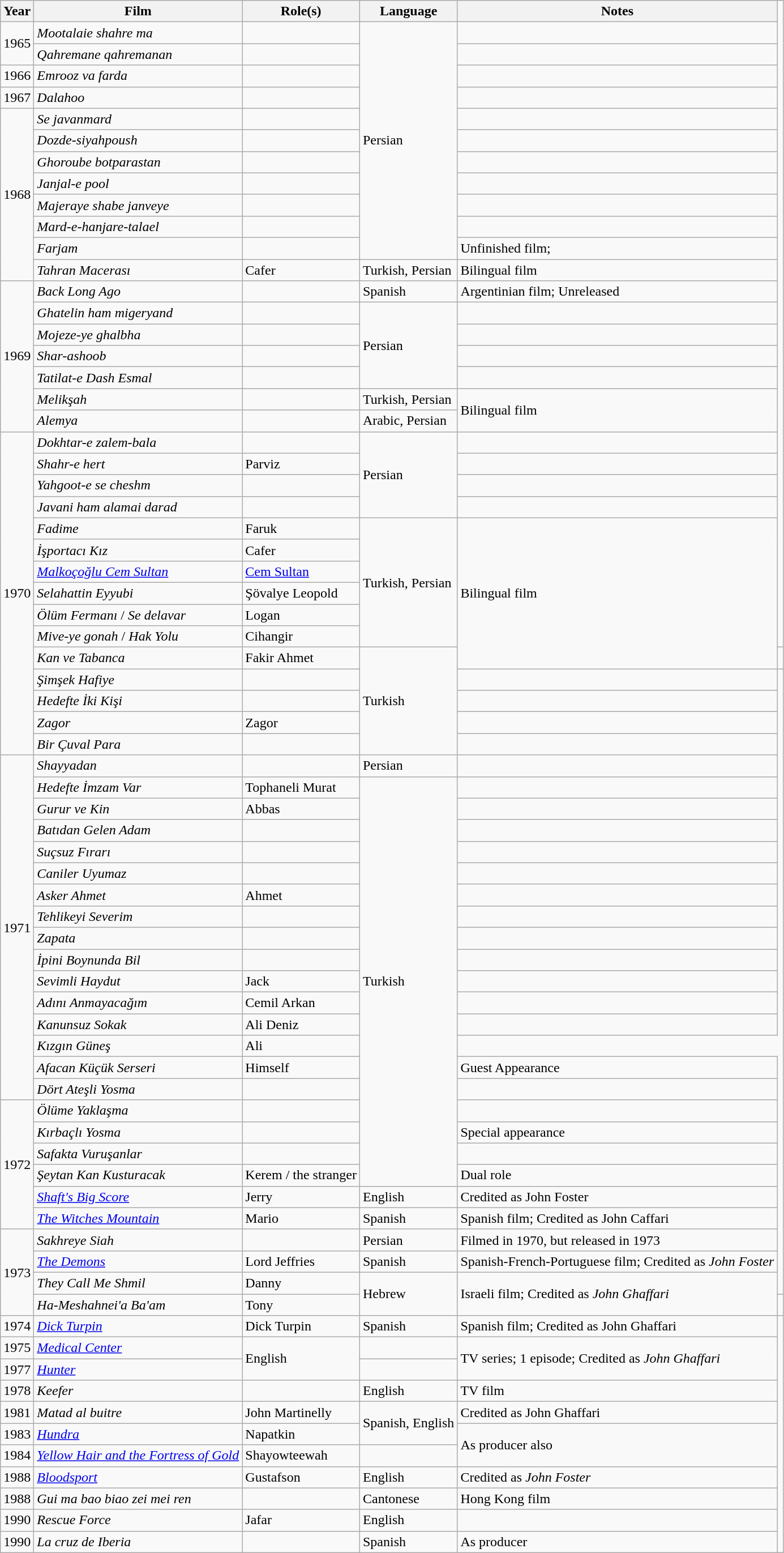<table class="wikitable sortable">
<tr>
<th>Year</th>
<th>Film</th>
<th>Role(s)</th>
<th>Language</th>
<th class="unsortable">Notes</th>
</tr>
<tr>
<td rowspan=2>1965</td>
<td><em>Mootalaie shahre ma</em></td>
<td></td>
<td rowspan=11>Persian</td>
<td></td>
</tr>
<tr>
<td><em>Qahremane qahremanan</em></td>
<td></td>
<td></td>
</tr>
<tr>
<td>1966</td>
<td><em>Emrooz va farda</em></td>
<td></td>
<td></td>
</tr>
<tr>
<td>1967</td>
<td><em>Dalahoo</em></td>
<td></td>
<td></td>
</tr>
<tr>
<td rowspan=8>1968</td>
<td><em>Se javanmard</em></td>
<td></td>
<td></td>
</tr>
<tr>
<td><em>Dozde-siyahpoush</em></td>
<td></td>
<td></td>
</tr>
<tr>
<td><em>Ghoroube botparastan</em></td>
<td></td>
<td></td>
</tr>
<tr>
<td><em>Janjal-e pool</em></td>
<td></td>
<td></td>
</tr>
<tr>
<td><em>Majeraye shabe janveye</em></td>
<td></td>
<td></td>
</tr>
<tr>
<td><em>Mard-e-hanjare-talael</em></td>
<td></td>
<td></td>
</tr>
<tr>
<td><em>Farjam</em></td>
<td></td>
<td>Unfinished film;</td>
</tr>
<tr>
<td><em>Tahran Macerası</em></td>
<td>Cafer</td>
<td>Turkish, Persian</td>
<td>Bilingual film</td>
</tr>
<tr>
<td rowspan=7>1969</td>
<td><em>Back Long Ago</em></td>
<td></td>
<td>Spanish</td>
<td>Argentinian film; Unreleased</td>
</tr>
<tr>
<td><em>Ghatelin ham migeryand</em></td>
<td></td>
<td rowspan=4>Persian</td>
<td></td>
</tr>
<tr>
<td><em>Mojeze-ye ghalbha</em></td>
<td></td>
<td></td>
</tr>
<tr>
<td><em>Shar-ashoob</em></td>
<td></td>
<td></td>
</tr>
<tr>
<td><em>Tatilat-e Dash Esmal</em></td>
<td></td>
<td></td>
</tr>
<tr>
<td><em>Melikşah</em></td>
<td></td>
<td>Turkish, Persian</td>
<td rowspan=2>Bilingual film</td>
</tr>
<tr>
<td><em>Alemya</em></td>
<td></td>
<td>Arabic, Persian</td>
</tr>
<tr>
<td rowspan=15>1970</td>
<td><em>Dokhtar-e zalem-bala</em></td>
<td></td>
<td rowspan=4>Persian</td>
<td></td>
</tr>
<tr>
<td><em>Shahr-e hert</em></td>
<td>Parviz</td>
<td></td>
</tr>
<tr>
<td><em>Yahgoot-e se cheshm</em></td>
<td></td>
<td></td>
</tr>
<tr>
<td><em>Javani ham alamai darad</em></td>
<td></td>
<td></td>
</tr>
<tr>
<td><em>Fadime</em></td>
<td>Faruk</td>
<td rowspan=6>Turkish, Persian</td>
<td rowspan=7>Bilingual film</td>
</tr>
<tr>
<td><em>İşportacı Kız</em></td>
<td>Cafer</td>
</tr>
<tr>
<td><em><a href='#'>Malkoçoğlu Cem Sultan</a></em></td>
<td><a href='#'>Cem Sultan</a></td>
</tr>
<tr>
<td><em>Selahattin Eyyubi</em></td>
<td>Şövalye Leopold</td>
</tr>
<tr>
<td><em>Ölüm Fermanı</em> / <em>Se delavar</em></td>
<td>Logan</td>
</tr>
<tr>
<td><em>Mive-ye gonah</em> / <em>Hak Yolu</em></td>
<td>Cihangir</td>
</tr>
<tr>
<td><em>Kan ve Tabanca</em></td>
<td>Fakir Ahmet</td>
<td rowspan=5>Turkish</td>
<td></td>
</tr>
<tr>
<td><em>Şimşek Hafiye</em></td>
<td></td>
<td></td>
</tr>
<tr>
<td><em>Hedefte İki Kişi</em></td>
<td></td>
<td></td>
</tr>
<tr>
<td><em>Zagor</em></td>
<td>Zagor</td>
<td></td>
</tr>
<tr>
<td><em>Bir Çuval Para</em></td>
<td></td>
<td></td>
</tr>
<tr>
<td rowspan=16>1971</td>
<td><em>Shayyadan</em></td>
<td></td>
<td>Persian</td>
<td></td>
</tr>
<tr>
<td><em>Hedefte İmzam Var</em></td>
<td>Tophaneli Murat</td>
<td rowspan=19>Turkish</td>
<td></td>
</tr>
<tr>
<td><em>Gurur ve Kin</em></td>
<td>Abbas</td>
<td></td>
</tr>
<tr>
<td><em>Batıdan Gelen Adam</em></td>
<td></td>
<td></td>
</tr>
<tr>
<td><em>Suçsuz Fırarı</em></td>
<td></td>
<td></td>
</tr>
<tr>
<td><em>Caniler Uyumaz</em></td>
<td></td>
<td></td>
</tr>
<tr>
<td><em>Asker Ahmet</em></td>
<td>Ahmet</td>
<td></td>
</tr>
<tr>
<td><em>Tehlikeyi Severim</em></td>
<td></td>
<td></td>
</tr>
<tr>
<td><em>Zapata</em></td>
<td></td>
<td></td>
</tr>
<tr>
<td><em>İpini Boynunda Bil</em></td>
<td></td>
<td></td>
</tr>
<tr>
<td><em>Sevimli Haydut</em></td>
<td>Jack</td>
<td></td>
</tr>
<tr>
<td><em>Adını Anmayacağım</em></td>
<td>Cemil Arkan</td>
<td></td>
</tr>
<tr>
<td><em>Kanunsuz Sokak</em></td>
<td>Ali Deniz</td>
<td></td>
</tr>
<tr>
<td><em>Kızgın Güneş</em></td>
<td>Ali</td>
</tr>
<tr>
<td><em>Afacan Küçük Serseri</em></td>
<td>Himself</td>
<td>Guest Appearance</td>
</tr>
<tr>
<td><em>Dört Ateşli Yosma</em></td>
<td></td>
<td></td>
</tr>
<tr>
<td rowspan=6>1972</td>
<td><em>Ölüme Yaklaşma</em></td>
<td></td>
<td></td>
</tr>
<tr>
<td><em>Kırbaçlı Yosma</em></td>
<td></td>
<td>Special appearance</td>
</tr>
<tr>
<td><em>Safakta Vuruşanlar</em></td>
<td></td>
<td></td>
</tr>
<tr>
<td><em>Şeytan Kan Kusturacak</em></td>
<td>Kerem / the stranger</td>
<td>Dual role</td>
</tr>
<tr>
<td><em><a href='#'>Shaft's Big Score</a></em></td>
<td>Jerry</td>
<td>English</td>
<td>Credited as John Foster</td>
</tr>
<tr>
<td><em><a href='#'>The Witches Mountain</a></em></td>
<td>Mario</td>
<td>Spanish</td>
<td>Spanish film; Credited as John Caffari</td>
</tr>
<tr>
<td rowspan=4>1973</td>
<td><em>Sakhreye Siah</em></td>
<td></td>
<td>Persian</td>
<td>Filmed in 1970, but released in 1973</td>
</tr>
<tr>
<td><em><a href='#'>The Demons</a></em></td>
<td>Lord Jeffries</td>
<td>Spanish</td>
<td>Spanish-French-Portuguese film; Credited as <em>John Foster</em></td>
</tr>
<tr>
<td><em>They Call Me Shmil</em></td>
<td>Danny</td>
<td rowspan=2>Hebrew</td>
<td rowspan=2>Israeli film; Credited as <em>John Ghaffari</em></td>
</tr>
<tr>
<td><em>Ha-Meshahnei'a Ba'am</em></td>
<td>Tony</td>
<td></td>
</tr>
<tr>
<td>1974</td>
<td><em><a href='#'>Dick Turpin</a></em></td>
<td>Dick Turpin</td>
<td>Spanish</td>
<td>Spanish film; Credited as John Ghaffari</td>
</tr>
<tr>
<td>1975</td>
<td><em><a href='#'>Medical Center</a></em></td>
<td rowspan=2>English</td>
<td></td>
<td rowspan=2>TV series; 1 episode; Credited as <em>John Ghaffari</em></td>
</tr>
<tr>
<td>1977</td>
<td><em><a href='#'>Hunter</a></em></td>
<td></td>
</tr>
<tr>
<td>1978</td>
<td><em>Keefer</em></td>
<td></td>
<td>English</td>
<td>TV film</td>
</tr>
<tr>
<td>1981</td>
<td><em>Matad al buitre</em></td>
<td>John Martinelly</td>
<td rowspan=2>Spanish, English</td>
<td>Credited as John Ghaffari</td>
</tr>
<tr>
<td>1983</td>
<td><em><a href='#'>Hundra</a></em></td>
<td>Napatkin</td>
<td rowspan=2>As producer also</td>
</tr>
<tr>
<td>1984</td>
<td><em><a href='#'>Yellow Hair and the Fortress of Gold</a></em></td>
<td>Shayowteewah</td>
</tr>
<tr>
<td>1988</td>
<td><em><a href='#'>Bloodsport</a></em></td>
<td>Gustafson</td>
<td>English</td>
<td>Credited as <em>John Foster</em></td>
</tr>
<tr>
<td>1988</td>
<td><em>Gui ma bao biao zei mei ren</em></td>
<td></td>
<td>Cantonese</td>
<td>Hong Kong film</td>
</tr>
<tr>
<td>1990</td>
<td><em>Rescue Force</em></td>
<td>Jafar</td>
<td>English</td>
<td></td>
</tr>
<tr>
<td>1990</td>
<td><em>La cruz de Iberia</em></td>
<td></td>
<td>Spanish</td>
<td>As producer</td>
</tr>
</table>
